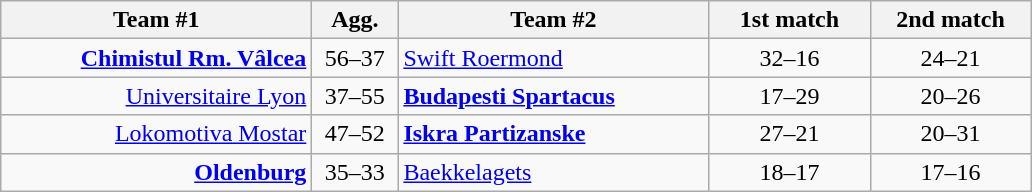<table class=wikitable style="text-align:center">
<tr>
<th width=200>Team #1</th>
<th width=50>Agg.</th>
<th width=200>Team #2</th>
<th width=100>1st match</th>
<th width=100>2nd match</th>
</tr>
<tr>
<td align=right><strong><a href='#'>Chimistul Rm. Vâlcea</a></strong> </td>
<td align=center>56–37</td>
<td align=left> <a href='#'>Swift Roermond</a></td>
<td align=center>32–16</td>
<td align=center>24–21</td>
</tr>
<tr>
<td align=right><a href='#'>Universitaire Lyon</a> </td>
<td align=center>37–55</td>
<td align=left> <strong><a href='#'>Budapesti Spartacus</a></strong></td>
<td align=center>17–29</td>
<td align=center>20–26</td>
</tr>
<tr>
<td align=right><a href='#'>Lokomotiva Mostar</a> </td>
<td align=center>47–52</td>
<td align=left> <strong><a href='#'>Iskra Partizanske</a></strong></td>
<td align=center>27–21</td>
<td align=center>20–31</td>
</tr>
<tr>
<td align=right><strong><a href='#'>Oldenburg</a></strong> </td>
<td align=center>35–33</td>
<td align=left> <a href='#'>Baekkelagets</a></td>
<td align=center>18–17</td>
<td align=center>17–16</td>
</tr>
</table>
